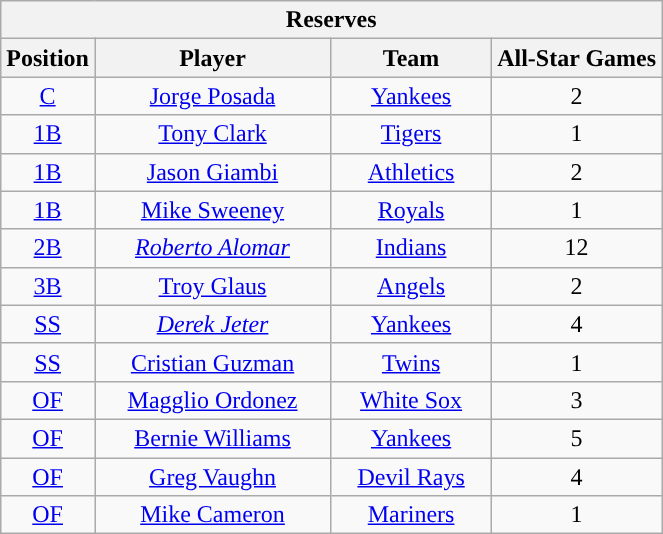<table class="wikitable" style="font-size: 100%; text-align:right;">
<tr>
<th colspan="4">Reserves</th>
</tr>
<tr>
<th>Position</th>
<th width="150">Player</th>
<th width="100">Team</th>
<th>All-Star Games</th>
</tr>
<tr>
<td align="center"><a href='#'>C</a></td>
<td align="center"><a href='#'>Jorge Posada</a></td>
<td align="center"><a href='#'>Yankees</a></td>
<td align="center">2</td>
</tr>
<tr>
<td align="center"><a href='#'>1B</a></td>
<td align="center"><a href='#'>Tony Clark</a></td>
<td align="center"><a href='#'>Tigers</a></td>
<td align="center">1</td>
</tr>
<tr>
<td align="center"><a href='#'>1B</a></td>
<td align="center"><a href='#'>Jason Giambi</a></td>
<td align="center"><a href='#'>Athletics</a></td>
<td align="center">2</td>
</tr>
<tr>
<td align="center"><a href='#'>1B</a></td>
<td align="center"><a href='#'>Mike Sweeney</a></td>
<td align="center"><a href='#'>Royals</a></td>
<td align="center">1</td>
</tr>
<tr>
<td align="center"><a href='#'>2B</a></td>
<td align="center"><em><a href='#'>Roberto Alomar</a></em></td>
<td align="center"><a href='#'>Indians</a></td>
<td align="center">12</td>
</tr>
<tr>
<td align="center"><a href='#'>3B</a></td>
<td align="center"><a href='#'>Troy Glaus</a></td>
<td align="center"><a href='#'>Angels</a></td>
<td align="center">2</td>
</tr>
<tr>
<td align="center"><a href='#'>SS</a></td>
<td align="center"><em><a href='#'>Derek Jeter</a></em></td>
<td align="center"><a href='#'>Yankees</a></td>
<td align="center">4</td>
</tr>
<tr>
<td align="center"><a href='#'>SS</a></td>
<td align="center"><a href='#'>Cristian Guzman</a></td>
<td align="center"><a href='#'>Twins</a></td>
<td align="center">1</td>
</tr>
<tr>
<td align="center"><a href='#'>OF</a></td>
<td align="center"><a href='#'>Magglio Ordonez</a></td>
<td align="center"><a href='#'>White Sox</a></td>
<td align="center">3</td>
</tr>
<tr>
<td align="center"><a href='#'>OF</a></td>
<td align="center"><a href='#'>Bernie Williams</a></td>
<td align="center"><a href='#'>Yankees</a></td>
<td align="center">5</td>
</tr>
<tr>
<td align="center"><a href='#'>OF</a></td>
<td align="center"><a href='#'>Greg Vaughn</a></td>
<td align="center"><a href='#'>Devil Rays</a></td>
<td align="center">4</td>
</tr>
<tr>
<td align="center"><a href='#'>OF</a></td>
<td align="center"><a href='#'>Mike Cameron</a> </td>
<td align="center"><a href='#'>Mariners</a></td>
<td align="center">1</td>
</tr>
</table>
